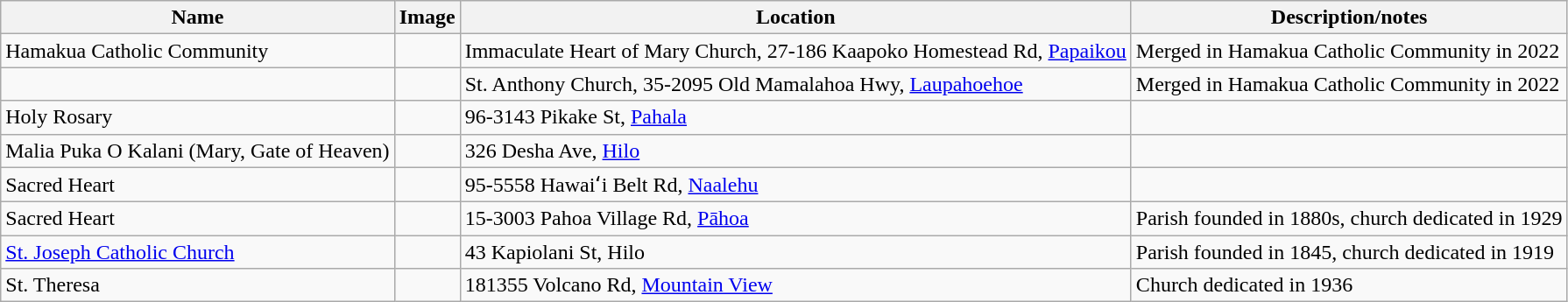<table class="wikitable sortable">
<tr>
<th><strong>Name</strong></th>
<th><strong>Image</strong></th>
<th><strong>Location</strong></th>
<th><strong>Description/notes</strong></th>
</tr>
<tr>
<td>Hamakua Catholic Community</td>
<td></td>
<td>Immaculate Heart of Mary Church, 27-186 Kaapoko Homestead Rd, <a href='#'>Papaikou</a></td>
<td>Merged in Hamakua Catholic Community in 2022</td>
</tr>
<tr>
<td></td>
<td></td>
<td>St. Anthony Church, 35-2095 Old Mamalahoa Hwy, <a href='#'>Laupahoehoe</a></td>
<td>Merged in Hamakua Catholic Community in 2022</td>
</tr>
<tr>
<td>Holy Rosary</td>
<td></td>
<td>96-3143 Pikake St, <a href='#'>Pahala</a></td>
<td></td>
</tr>
<tr>
<td>Malia Puka O Kalani (Mary, Gate of Heaven)</td>
<td></td>
<td>326 Desha Ave, <a href='#'>Hilo</a></td>
<td></td>
</tr>
<tr>
<td>Sacred Heart</td>
<td></td>
<td>95-5558 Hawaiʻi Belt Rd, <a href='#'>Naalehu</a></td>
<td></td>
</tr>
<tr>
<td>Sacred Heart</td>
<td></td>
<td>15-3003 Pahoa Village Rd, <a href='#'>Pāhoa</a></td>
<td>Parish founded in 1880s, church dedicated in 1929</td>
</tr>
<tr>
<td><a href='#'>St. Joseph Catholic Church</a></td>
<td></td>
<td>43 Kapiolani St, Hilo</td>
<td>Parish founded in 1845, church dedicated in 1919</td>
</tr>
<tr>
<td>St. Theresa</td>
<td></td>
<td>181355 Volcano Rd, <a href='#'>Mountain View</a></td>
<td>Church dedicated in 1936</td>
</tr>
</table>
